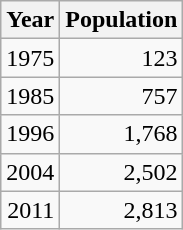<table class="wikitable">
<tr>
<th>Year</th>
<th>Population</th>
</tr>
<tr align="right">
<td>1975</td>
<td>123</td>
</tr>
<tr align="right">
<td>1985</td>
<td>757</td>
</tr>
<tr align="right">
<td>1996</td>
<td>1,768</td>
</tr>
<tr align="right">
<td>2004</td>
<td>2,502</td>
</tr>
<tr align="right">
<td>2011</td>
<td>2,813</td>
</tr>
</table>
